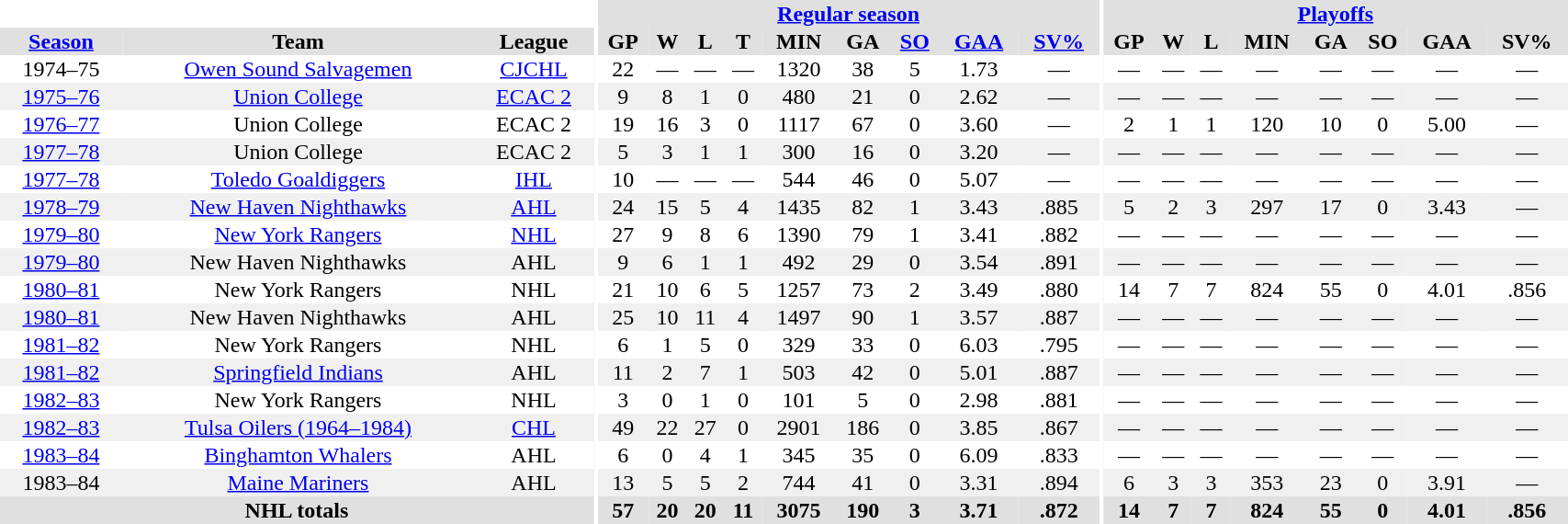<table border="0" cellpadding="1" cellspacing="0" style="width:90%; text-align:center;">
<tr bgcolor="#e0e0e0">
<th colspan="3" bgcolor="#ffffff"></th>
<th rowspan="99" bgcolor="#ffffff"></th>
<th colspan="9" bgcolor="#e0e0e0"><a href='#'>Regular season</a></th>
<th rowspan="99" bgcolor="#ffffff"></th>
<th colspan="8" bgcolor="#e0e0e0"><a href='#'>Playoffs</a></th>
</tr>
<tr bgcolor="#e0e0e0">
<th><a href='#'>Season</a></th>
<th>Team</th>
<th>League</th>
<th>GP</th>
<th>W</th>
<th>L</th>
<th>T</th>
<th>MIN</th>
<th>GA</th>
<th><a href='#'>SO</a></th>
<th><a href='#'>GAA</a></th>
<th><a href='#'>SV%</a></th>
<th>GP</th>
<th>W</th>
<th>L</th>
<th>MIN</th>
<th>GA</th>
<th>SO</th>
<th>GAA</th>
<th>SV%</th>
</tr>
<tr>
<td>1974–75</td>
<td><a href='#'>Owen Sound Salvagemen</a></td>
<td><a href='#'>CJCHL</a></td>
<td>22</td>
<td>—</td>
<td>—</td>
<td>—</td>
<td>1320</td>
<td>38</td>
<td>5</td>
<td>1.73</td>
<td>—</td>
<td>—</td>
<td>—</td>
<td>—</td>
<td>—</td>
<td>—</td>
<td>—</td>
<td>—</td>
<td>—</td>
</tr>
<tr bgcolor="#f0f0f0">
<td><a href='#'>1975–76</a></td>
<td><a href='#'>Union College</a></td>
<td><a href='#'>ECAC 2</a></td>
<td>9</td>
<td>8</td>
<td>1</td>
<td>0</td>
<td>480</td>
<td>21</td>
<td>0</td>
<td>2.62</td>
<td>—</td>
<td>—</td>
<td>—</td>
<td>—</td>
<td>—</td>
<td>—</td>
<td>—</td>
<td>—</td>
<td>—</td>
</tr>
<tr>
<td><a href='#'>1976–77</a></td>
<td>Union College</td>
<td>ECAC 2</td>
<td>19</td>
<td>16</td>
<td>3</td>
<td>0</td>
<td>1117</td>
<td>67</td>
<td>0</td>
<td>3.60</td>
<td>—</td>
<td>2</td>
<td>1</td>
<td>1</td>
<td>120</td>
<td>10</td>
<td>0</td>
<td>5.00</td>
<td>—</td>
</tr>
<tr bgcolor="#f0f0f0">
<td><a href='#'>1977–78</a></td>
<td>Union College</td>
<td>ECAC 2</td>
<td>5</td>
<td>3</td>
<td>1</td>
<td>1</td>
<td>300</td>
<td>16</td>
<td>0</td>
<td>3.20</td>
<td>—</td>
<td>—</td>
<td>—</td>
<td>—</td>
<td>—</td>
<td>—</td>
<td>—</td>
<td>—</td>
<td>—</td>
</tr>
<tr>
<td><a href='#'>1977–78</a></td>
<td><a href='#'>Toledo Goaldiggers</a></td>
<td><a href='#'>IHL</a></td>
<td>10</td>
<td>—</td>
<td>—</td>
<td>—</td>
<td>544</td>
<td>46</td>
<td>0</td>
<td>5.07</td>
<td>—</td>
<td>—</td>
<td>—</td>
<td>—</td>
<td>—</td>
<td>—</td>
<td>—</td>
<td>—</td>
<td>—</td>
</tr>
<tr bgcolor="#f0f0f0">
<td><a href='#'>1978–79</a></td>
<td><a href='#'>New Haven Nighthawks</a></td>
<td><a href='#'>AHL</a></td>
<td>24</td>
<td>15</td>
<td>5</td>
<td>4</td>
<td>1435</td>
<td>82</td>
<td>1</td>
<td>3.43</td>
<td>.885</td>
<td>5</td>
<td>2</td>
<td>3</td>
<td>297</td>
<td>17</td>
<td>0</td>
<td>3.43</td>
<td>—</td>
</tr>
<tr>
<td><a href='#'>1979–80</a></td>
<td><a href='#'>New York Rangers</a></td>
<td><a href='#'>NHL</a></td>
<td>27</td>
<td>9</td>
<td>8</td>
<td>6</td>
<td>1390</td>
<td>79</td>
<td>1</td>
<td>3.41</td>
<td>.882</td>
<td>—</td>
<td>—</td>
<td>—</td>
<td>—</td>
<td>—</td>
<td>—</td>
<td>—</td>
<td>—</td>
</tr>
<tr bgcolor="#f0f0f0">
<td><a href='#'>1979–80</a></td>
<td>New Haven Nighthawks</td>
<td>AHL</td>
<td>9</td>
<td>6</td>
<td>1</td>
<td>1</td>
<td>492</td>
<td>29</td>
<td>0</td>
<td>3.54</td>
<td>.891</td>
<td>—</td>
<td>—</td>
<td>—</td>
<td>—</td>
<td>—</td>
<td>—</td>
<td>—</td>
<td>—</td>
</tr>
<tr>
<td><a href='#'>1980–81</a></td>
<td>New York Rangers</td>
<td>NHL</td>
<td>21</td>
<td>10</td>
<td>6</td>
<td>5</td>
<td>1257</td>
<td>73</td>
<td>2</td>
<td>3.49</td>
<td>.880</td>
<td>14</td>
<td>7</td>
<td>7</td>
<td>824</td>
<td>55</td>
<td>0</td>
<td>4.01</td>
<td>.856</td>
</tr>
<tr bgcolor="#f0f0f0">
<td><a href='#'>1980–81</a></td>
<td>New Haven Nighthawks</td>
<td>AHL</td>
<td>25</td>
<td>10</td>
<td>11</td>
<td>4</td>
<td>1497</td>
<td>90</td>
<td>1</td>
<td>3.57</td>
<td>.887</td>
<td>—</td>
<td>—</td>
<td>—</td>
<td>—</td>
<td>—</td>
<td>—</td>
<td>—</td>
<td>—</td>
</tr>
<tr>
<td><a href='#'>1981–82</a></td>
<td>New York Rangers</td>
<td>NHL</td>
<td>6</td>
<td>1</td>
<td>5</td>
<td>0</td>
<td>329</td>
<td>33</td>
<td>0</td>
<td>6.03</td>
<td>.795</td>
<td>—</td>
<td>—</td>
<td>—</td>
<td>—</td>
<td>—</td>
<td>—</td>
<td>—</td>
<td>—</td>
</tr>
<tr bgcolor="#f0f0f0">
<td><a href='#'>1981–82</a></td>
<td><a href='#'>Springfield Indians</a></td>
<td>AHL</td>
<td>11</td>
<td>2</td>
<td>7</td>
<td>1</td>
<td>503</td>
<td>42</td>
<td>0</td>
<td>5.01</td>
<td>.887</td>
<td>—</td>
<td>—</td>
<td>—</td>
<td>—</td>
<td>—</td>
<td>—</td>
<td>—</td>
<td>—</td>
</tr>
<tr>
<td><a href='#'>1982–83</a></td>
<td>New York Rangers</td>
<td>NHL</td>
<td>3</td>
<td>0</td>
<td>1</td>
<td>0</td>
<td>101</td>
<td>5</td>
<td>0</td>
<td>2.98</td>
<td>.881</td>
<td>—</td>
<td>—</td>
<td>—</td>
<td>—</td>
<td>—</td>
<td>—</td>
<td>—</td>
<td>—</td>
</tr>
<tr bgcolor="#f0f0f0">
<td><a href='#'>1982–83</a></td>
<td><a href='#'>Tulsa Oilers (1964–1984)</a></td>
<td><a href='#'>CHL</a></td>
<td>49</td>
<td>22</td>
<td>27</td>
<td>0</td>
<td>2901</td>
<td>186</td>
<td>0</td>
<td>3.85</td>
<td>.867</td>
<td>—</td>
<td>—</td>
<td>—</td>
<td>—</td>
<td>—</td>
<td>—</td>
<td>—</td>
<td>—</td>
</tr>
<tr>
<td><a href='#'>1983–84</a></td>
<td><a href='#'>Binghamton Whalers</a></td>
<td>AHL</td>
<td>6</td>
<td>0</td>
<td>4</td>
<td>1</td>
<td>345</td>
<td>35</td>
<td>0</td>
<td>6.09</td>
<td>.833</td>
<td>—</td>
<td>—</td>
<td>—</td>
<td>—</td>
<td>—</td>
<td>—</td>
<td>—</td>
<td>—</td>
</tr>
<tr bgcolor="#f0f0f0">
<td>1983–84</td>
<td><a href='#'>Maine Mariners</a></td>
<td>AHL</td>
<td>13</td>
<td>5</td>
<td>5</td>
<td>2</td>
<td>744</td>
<td>41</td>
<td>0</td>
<td>3.31</td>
<td>.894</td>
<td>6</td>
<td>3</td>
<td>3</td>
<td>353</td>
<td>23</td>
<td>0</td>
<td>3.91</td>
<td>—</td>
</tr>
<tr bgcolor="#e0e0e0">
<th colspan=3>NHL totals</th>
<th>57</th>
<th>20</th>
<th>20</th>
<th>11</th>
<th>3075</th>
<th>190</th>
<th>3</th>
<th>3.71</th>
<th>.872</th>
<th>14</th>
<th>7</th>
<th>7</th>
<th>824</th>
<th>55</th>
<th>0</th>
<th>4.01</th>
<th>.856</th>
</tr>
</table>
